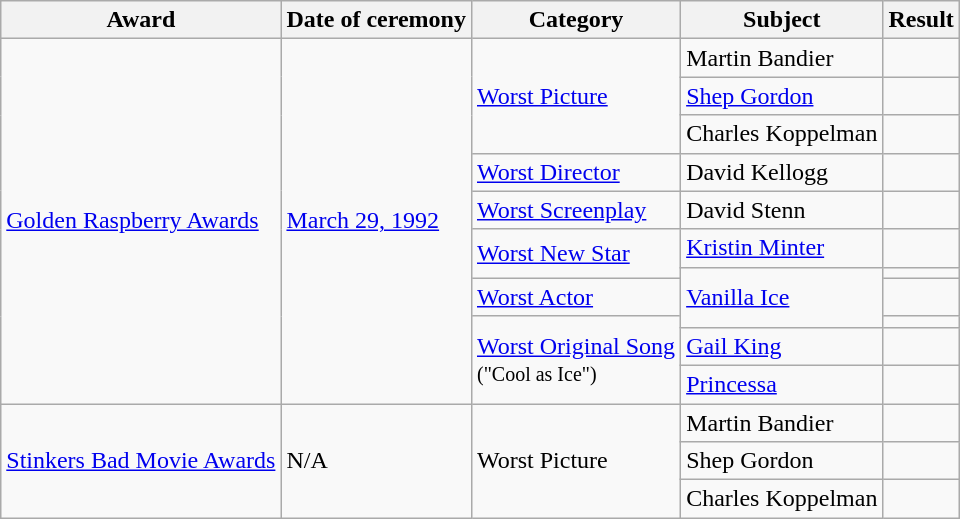<table class="wikitable">
<tr>
<th>Award</th>
<th>Date of ceremony</th>
<th>Category</th>
<th>Subject</th>
<th>Result</th>
</tr>
<tr>
<td rowspan=11><a href='#'>Golden Raspberry Awards</a></td>
<td rowspan=11><a href='#'>March 29, 1992</a></td>
<td rowspan=3><a href='#'>Worst Picture</a></td>
<td>Martin Bandier</td>
<td></td>
</tr>
<tr>
<td><a href='#'>Shep Gordon</a></td>
<td></td>
</tr>
<tr>
<td>Charles Koppelman</td>
<td></td>
</tr>
<tr>
<td><a href='#'>Worst Director</a></td>
<td>David Kellogg</td>
<td></td>
</tr>
<tr>
<td><a href='#'>Worst Screenplay</a></td>
<td>David Stenn</td>
<td></td>
</tr>
<tr>
<td rowspan=2><a href='#'>Worst New Star</a></td>
<td><a href='#'>Kristin Minter</a></td>
<td></td>
</tr>
<tr>
<td rowspan=3><a href='#'>Vanilla Ice</a></td>
<td></td>
</tr>
<tr>
<td><a href='#'>Worst Actor</a></td>
<td></td>
</tr>
<tr>
<td rowspan=3><a href='#'>Worst Original Song</a><br><small>("Cool as Ice")</small></td>
<td></td>
</tr>
<tr>
<td><a href='#'>Gail King</a></td>
<td></td>
</tr>
<tr>
<td><a href='#'>Princessa</a></td>
<td></td>
</tr>
<tr>
<td rowspan=3><a href='#'>Stinkers Bad Movie Awards</a></td>
<td rowspan=3>N/A</td>
<td rowspan=3>Worst Picture</td>
<td>Martin Bandier</td>
<td></td>
</tr>
<tr>
<td>Shep Gordon</td>
<td></td>
</tr>
<tr>
<td>Charles Koppelman</td>
<td></td>
</tr>
</table>
